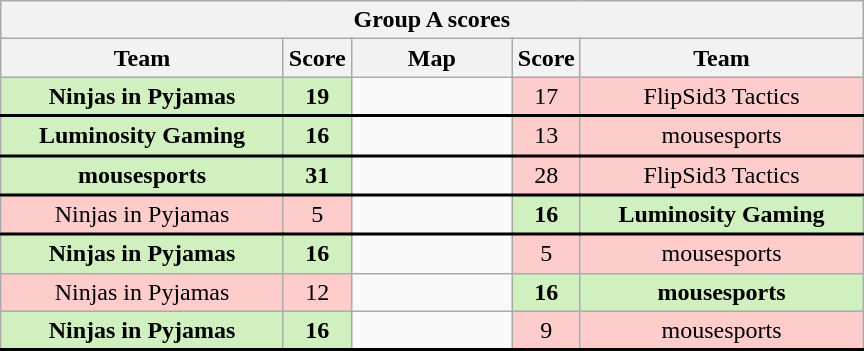<table class="wikitable" style="text-align: center;">
<tr>
<th colspan=5>Group A scores</th>
</tr>
<tr>
<th width="181px">Team</th>
<th width="20px">Score</th>
<th width="100px">Map</th>
<th width="20px">Score</th>
<th width="181px">Team</th>
</tr>
<tr style="text-align:center;border-width:0 0 2px 0; border-style:solid;border-color:black;">
<td style="background: #D0F0C0;"><strong>Ninjas in Pyjamas</strong></td>
<td style="background: #D0F0C0;"><strong>19</strong></td>
<td></td>
<td style="background: #FFCCCC;">17</td>
<td style="background: #FFCCCC;">FlipSid3 Tactics</td>
</tr>
<tr style="text-align:center;border-width:0 0 2px 0; border-style:solid;border-color:black;">
<td style="background: #D0F0C0;"><strong>Luminosity Gaming</strong></td>
<td style="background: #D0F0C0;"><strong>16</strong></td>
<td></td>
<td style="background: #FFCCCC;">13</td>
<td style="background: #FFCCCC;">mousesports</td>
</tr>
<tr style="text-align:center;border-width:0 0 2px 0; border-style:solid;border-color:black;">
<td style="background: #D0F0C0;"><strong>mousesports</strong></td>
<td style="background: #D0F0C0;"><strong>31</strong></td>
<td></td>
<td style="background: #FFCCCC;">28</td>
<td style="background: #FFCCCC;">FlipSid3 Tactics</td>
</tr>
<tr style="text-align:center;border-width:0 0 2px 0; border-style:solid;border-color:black;">
<td style="background: #FFCCCC;">Ninjas in Pyjamas</td>
<td style="background: #FFCCCC;">5</td>
<td></td>
<td style="background: #D0F0C0;"><strong>16</strong></td>
<td style="background: #D0F0C0;"><strong>Luminosity Gaming</strong></td>
</tr>
<tr>
<td style="background: #D0F0C0;"><strong>Ninjas in Pyjamas</strong></td>
<td style="background: #D0F0C0;"><strong>16</strong></td>
<td></td>
<td style="background: #FFCCCC;">5</td>
<td style="background: #FFCCCC;">mousesports</td>
</tr>
<tr>
<td style="background: #FFCCCC;">Ninjas in Pyjamas</td>
<td style="background: #FFCCCC;">12</td>
<td></td>
<td style="background: #D0F0C0;"><strong>16</strong></td>
<td style="background: #D0F0C0;"><strong>mousesports</strong></td>
</tr>
<tr style="text-align:center;border-width:0 0 2px 0; border-style:solid;border-color:black;">
<td style="background: #D0F0C0;"><strong>Ninjas in Pyjamas</strong></td>
<td style="background: #D0F0C0;"><strong>16</strong></td>
<td></td>
<td style="background: #FFCCCC;">9</td>
<td style="background: #FFCCCC;">mousesports</td>
</tr>
</table>
